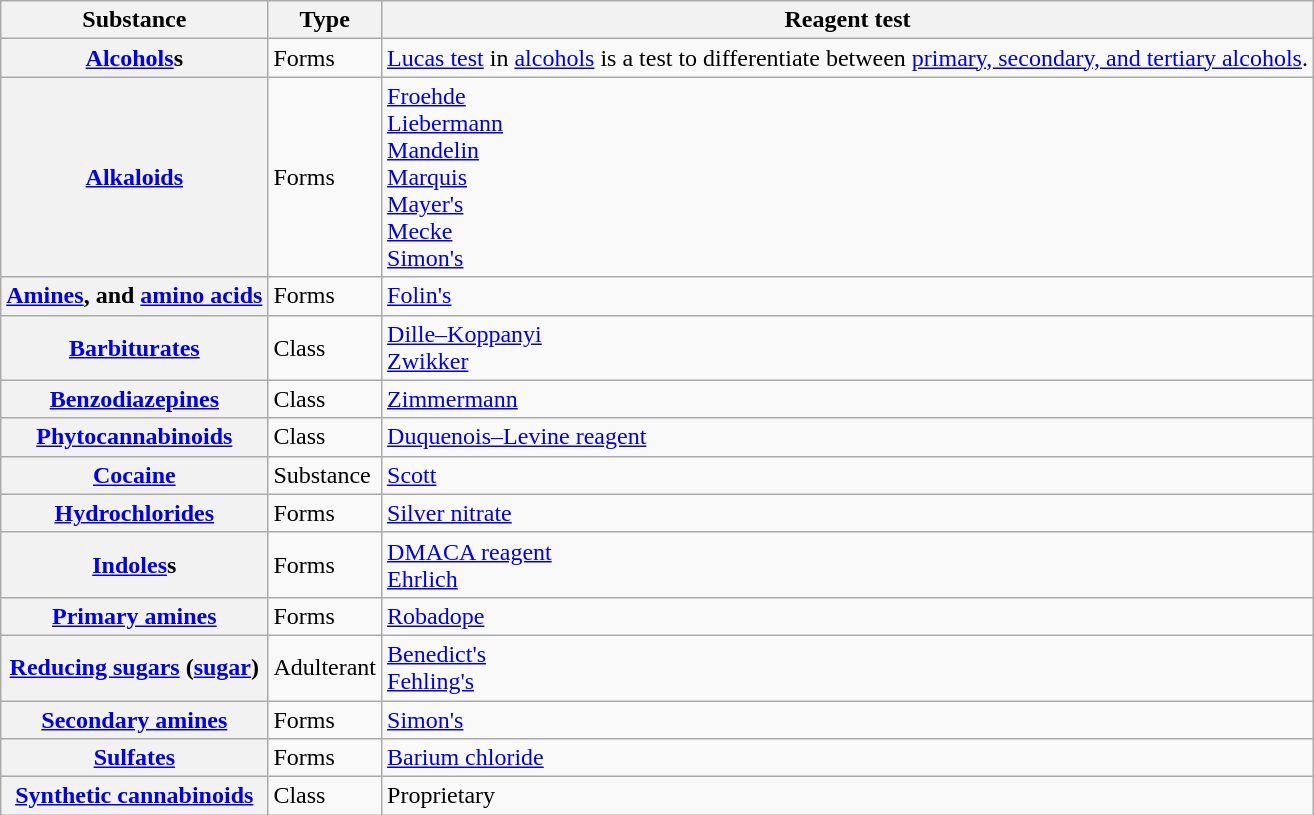<table class="wikitable sortable">
<tr>
<th>Substance</th>
<th>Type</th>
<th>Reagent test</th>
</tr>
<tr>
<th><a href='#'>Alcohols</a>s</th>
<td>Forms</td>
<td><a href='#'>Lucas test</a> in <a href='#'>alcohols</a> is a test to differentiate between <a href='#'>primary, secondary, and tertiary alcohols</a>.</td>
</tr>
<tr>
<th><a href='#'>Alkaloids</a></th>
<td>Forms</td>
<td><a href='#'>Froehde</a><br><a href='#'>Liebermann</a><br><a href='#'>Mandelin</a><br><a href='#'>Marquis</a><br><a href='#'>Mayer's</a><br><a href='#'>Mecke</a><br><a href='#'>Simon's</a></td>
</tr>
<tr>
<th><a href='#'>Amines</a>, and <a href='#'>amino acids</a></th>
<td>Forms</td>
<td><a href='#'>Folin's</a></td>
</tr>
<tr>
<th><a href='#'>Barbiturates</a></th>
<td>Class</td>
<td><a href='#'>Dille–Koppanyi</a><br><a href='#'>Zwikker</a></td>
</tr>
<tr>
<th><a href='#'>Benzodiazepines</a></th>
<td>Class</td>
<td><a href='#'>Zimmermann</a></td>
</tr>
<tr>
<th><a href='#'>Phytocannabinoids</a></th>
<td>Class</td>
<td><a href='#'>Duquenois–Levine reagent</a></td>
</tr>
<tr>
<th><a href='#'>Cocaine</a></th>
<td>Substance</td>
<td><a href='#'>Scott</a></td>
</tr>
<tr>
<th><a href='#'>Hydrochlorides</a></th>
<td>Forms</td>
<td><a href='#'>Silver nitrate</a></td>
</tr>
<tr>
<th><a href='#'>Indoles</a>s</th>
<td>Forms</td>
<td><a href='#'>DMACA reagent</a><br><a href='#'>Ehrlich</a></td>
</tr>
<tr>
<th><a href='#'>Primary amines</a></th>
<td>Forms</td>
<td><a href='#'>Robadope</a></td>
</tr>
<tr>
<th><a href='#'>Reducing sugars</a> (<a href='#'>sugar</a>)</th>
<td>Adulterant</td>
<td><a href='#'>Benedict's</a><br><a href='#'>Fehling's</a></td>
</tr>
<tr>
<th><a href='#'>Secondary amines</a></th>
<td>Forms</td>
<td><a href='#'>Simon's</a></td>
</tr>
<tr>
<th><a href='#'>Sulfates</a></th>
<td>Forms</td>
<td><a href='#'>Barium chloride</a></td>
</tr>
<tr>
<th><a href='#'>Synthetic cannabinoids</a></th>
<td>Class</td>
<td>Proprietary</td>
</tr>
</table>
